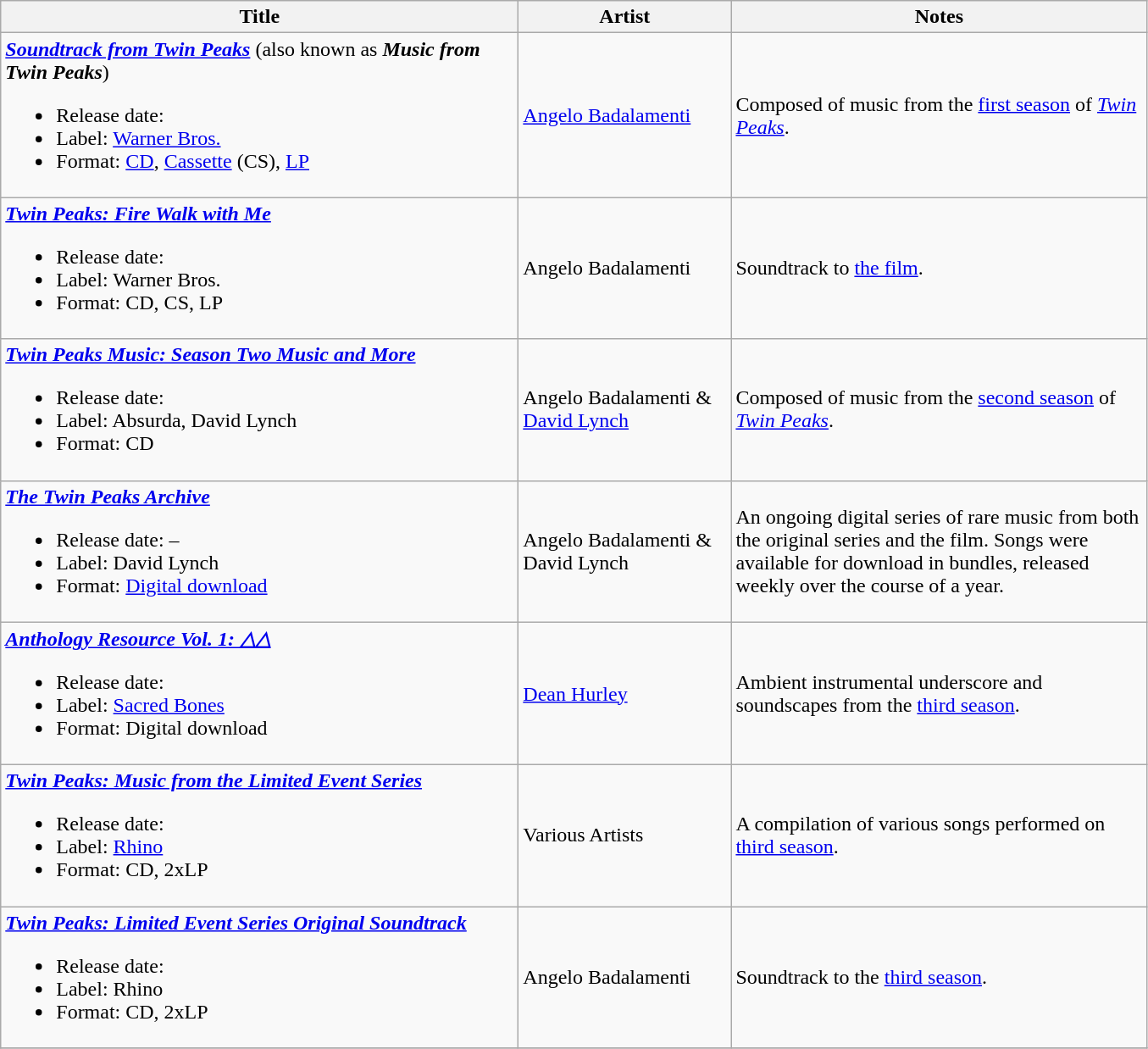<table class="wikitable">
<tr>
<th style="width:25em">Title</th>
<th style="width:10em">Artist</th>
<th style="width:20em">Notes</th>
</tr>
<tr>
<td><strong><em><a href='#'>Soundtrack from Twin Peaks</a></em></strong>  (also known as <strong><em>Music from Twin Peaks</em></strong>)<br><ul><li>Release date: </li><li>Label: <a href='#'>Warner Bros.</a></li><li>Format: <a href='#'>CD</a>, <a href='#'>Cassette</a> (CS), <a href='#'>LP</a></li></ul></td>
<td><a href='#'>Angelo Badalamenti</a></td>
<td>Composed of music from the <a href='#'>first season</a> of <em><a href='#'>Twin Peaks</a></em>.</td>
</tr>
<tr>
<td><strong><em><a href='#'>Twin Peaks: Fire Walk with Me</a></em></strong><br><ul><li>Release date: </li><li>Label: Warner Bros.</li><li>Format: CD, CS, LP</li></ul></td>
<td>Angelo Badalamenti</td>
<td>Soundtrack to <a href='#'>the film</a>.</td>
</tr>
<tr>
<td><strong><em><a href='#'>Twin Peaks Music: Season Two Music and More</a></em></strong><br><ul><li>Release date: </li><li>Label: Absurda, David Lynch</li><li>Format: CD</li></ul></td>
<td>Angelo Badalamenti & <a href='#'>David Lynch</a></td>
<td>Composed of music from the <a href='#'>second season</a> of <em><a href='#'>Twin Peaks</a></em>.</td>
</tr>
<tr>
<td><strong><em><a href='#'>The Twin Peaks Archive</a></em></strong><br><ul><li>Release date: –</li><li>Label: David Lynch</li><li>Format: <a href='#'>Digital download</a></li></ul></td>
<td>Angelo Badalamenti & David Lynch</td>
<td>An ongoing digital series of rare music from both the original series and the film. Songs were available for download in bundles, released weekly over the course of a year.</td>
</tr>
<tr>
<td><strong><em><a href='#'>Anthology Resource Vol. 1: △△</a></em></strong><br><ul><li>Release date: </li><li>Label: <a href='#'>Sacred Bones</a></li><li>Format: Digital download</li></ul></td>
<td><a href='#'>Dean Hurley</a></td>
<td>Ambient instrumental underscore and soundscapes from the <a href='#'>third season</a>.</td>
</tr>
<tr>
<td><strong><em><a href='#'>Twin Peaks: Music from the Limited Event Series</a></em></strong><br><ul><li>Release date: </li><li>Label: <a href='#'>Rhino</a></li><li>Format: CD, 2xLP</li></ul></td>
<td>Various Artists</td>
<td>A compilation of various songs performed on <a href='#'>third season</a>.</td>
</tr>
<tr>
<td><strong><em><a href='#'>Twin Peaks: Limited Event Series Original Soundtrack</a></em></strong><br><ul><li>Release date: </li><li>Label: Rhino</li><li>Format: CD, 2xLP</li></ul></td>
<td>Angelo Badalamenti</td>
<td>Soundtrack to the <a href='#'>third season</a>.</td>
</tr>
<tr>
</tr>
</table>
